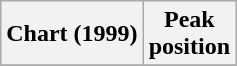<table class="wikitable plainrowheaders" style="text-align:center">
<tr>
<th>Chart (1999)</th>
<th>Peak<br>position</th>
</tr>
<tr>
</tr>
</table>
